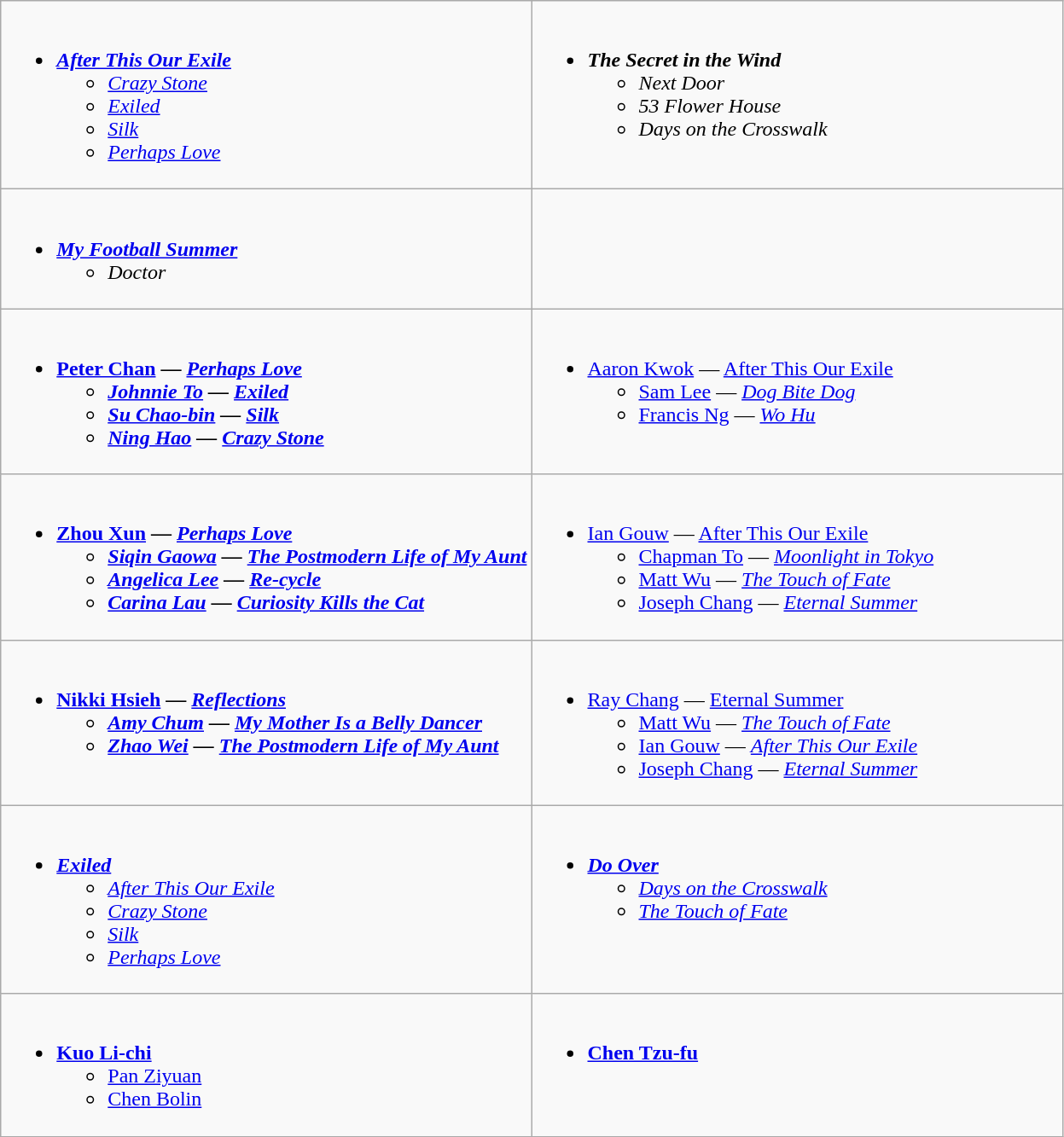<table class=wikitable>
<tr>
<td valign="top" width="50%"><br><ul><li><strong><em><a href='#'>After This Our Exile</a></em></strong><ul><li><em><a href='#'>Crazy Stone</a></em></li><li><em><a href='#'>Exiled</a></em></li><li><em><a href='#'>Silk</a></em></li><li><em><a href='#'>Perhaps Love</a></em></li></ul></li></ul></td>
<td valign="top" width="50%"><br><ul><li><strong><em>The Secret in the Wind</em></strong><ul><li><em>Next Door</em></li><li><em>53 Flower House</em></li><li><em>Days on the Crosswalk</em></li></ul></li></ul></td>
</tr>
<tr>
<td valign="top" width="50%"><br><ul><li><strong><em><a href='#'>My Football Summer</a></em></strong><ul><li><em>Doctor</em></li></ul></li></ul></td>
<td valign="top" width="50%"><br>
</td>
</tr>
<tr>
<td valign="top" width="50%"><br><ul><li><strong><a href='#'>Peter Chan</a> — <em><a href='#'>Perhaps Love</a><strong><em><ul><li><a href='#'>Johnnie To</a>  — </em><a href='#'>Exiled</a><em></li><li><a href='#'>Su Chao-bin</a> — </em><a href='#'>Silk</a><em></li><li><a href='#'>Ning Hao</a> — </em><a href='#'>Crazy Stone</a><em></li></ul></li></ul></td>
<td valign="top" width="50%"><br><ul><li></strong><a href='#'>Aaron Kwok</a> — </em><a href='#'>After This Our Exile</a></em></strong><ul><li><a href='#'>Sam Lee</a> — <em><a href='#'>Dog Bite Dog</a></em></li><li><a href='#'>Francis Ng</a> — <em><a href='#'>Wo Hu</a></em></li></ul></li></ul></td>
</tr>
<tr>
<td valign="top" width="50%"><br><ul><li><strong><a href='#'>Zhou Xun</a> — <em><a href='#'>Perhaps Love</a><strong><em><ul><li><a href='#'>Siqin Gaowa</a> — </em><a href='#'>The Postmodern Life of My Aunt</a><em></li><li><a href='#'>Angelica Lee</a> — </em><a href='#'>Re-cycle</a><em></li><li><a href='#'>Carina Lau</a> — </em><a href='#'>Curiosity Kills the Cat</a><em></li></ul></li></ul></td>
<td valign="top" width="50%"><br><ul><li></strong><a href='#'>Ian Gouw</a> — </em><a href='#'>After This Our Exile</a></em></strong><ul><li><a href='#'>Chapman To</a> — <em><a href='#'>Moonlight in Tokyo</a></em></li><li><a href='#'>Matt Wu</a> — <em><a href='#'>The Touch of Fate</a></em></li><li><a href='#'>Joseph Chang</a> — <em><a href='#'>Eternal Summer</a></em></li></ul></li></ul></td>
</tr>
<tr>
<td valign="top" width="50%"><br><ul><li><strong><a href='#'>Nikki Hsieh</a> — <em><a href='#'>Reflections</a><strong><em><ul><li><a href='#'>Amy Chum</a> — </em><a href='#'>My Mother Is a Belly Dancer</a><em></li><li><a href='#'>Zhao Wei</a> — </em><a href='#'>The Postmodern Life of My Aunt</a><em></li></ul></li></ul></td>
<td valign="top" width="50%"><br><ul><li></strong><a href='#'>Ray Chang</a> — </em><a href='#'>Eternal Summer</a></em></strong><ul><li><a href='#'>Matt Wu</a> — <em><a href='#'>The Touch of Fate</a></em></li><li><a href='#'>Ian Gouw</a> — <em><a href='#'>After This Our Exile</a></em></li><li><a href='#'>Joseph Chang</a> — <em><a href='#'>Eternal Summer</a></em></li></ul></li></ul></td>
</tr>
<tr>
<td valign="top" width="50%"><br><ul><li><strong><em><a href='#'>Exiled</a></em></strong><ul><li><em><a href='#'>After This Our Exile</a></em></li><li><em><a href='#'>Crazy Stone</a></em></li><li><em><a href='#'>Silk</a></em></li><li><em><a href='#'>Perhaps Love</a></em></li></ul></li></ul></td>
<td valign="top" width="50%"><br><ul><li><strong><em><a href='#'>Do Over</a></em></strong><ul><li><em><a href='#'>Days on the Crosswalk</a></em></li><li><em><a href='#'>The Touch of Fate</a></em></li></ul></li></ul></td>
</tr>
<tr>
<td valign="top" width="50%"><br><ul><li><strong><a href='#'>Kuo Li-chi</a></strong><ul><li><a href='#'>Pan Ziyuan</a></li><li><a href='#'>Chen Bolin</a></li></ul></li></ul></td>
<td valign="top" width="50%"><br><ul><li><strong><a href='#'>Chen Tzu-fu</a></strong></li></ul></td>
</tr>
</table>
